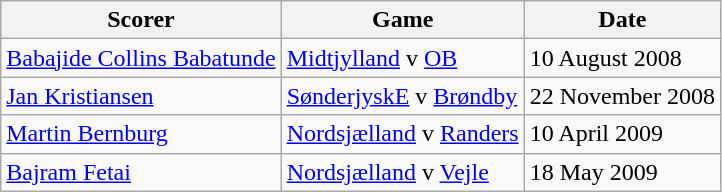<table class="wikitable">
<tr>
<th>Scorer</th>
<th>Game</th>
<th>Date</th>
</tr>
<tr>
<td> <a href='#'>Babajide Collins Babatunde</a></td>
<td><a href='#'>Midtjylland</a> v <a href='#'>OB</a></td>
<td>10 August 2008</td>
</tr>
<tr>
<td> <a href='#'>Jan Kristiansen</a></td>
<td><a href='#'>SønderjyskE</a> v <a href='#'>Brøndby</a></td>
<td>22 November 2008</td>
</tr>
<tr>
<td> <a href='#'>Martin Bernburg</a></td>
<td><a href='#'>Nordsjælland</a> v <a href='#'>Randers</a></td>
<td>10 April 2009</td>
</tr>
<tr>
<td> <a href='#'>Bajram Fetai</a></td>
<td><a href='#'>Nordsjælland</a> v <a href='#'>Vejle</a></td>
<td>18 May 2009</td>
</tr>
</table>
